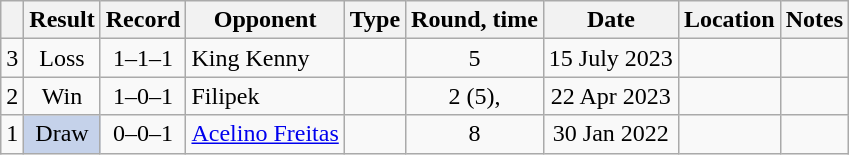<table class="wikitable" style="text-align:center">
<tr>
<th></th>
<th>Result</th>
<th>Record</th>
<th>Opponent</th>
<th>Type</th>
<th>Round, time</th>
<th>Date</th>
<th>Location</th>
<th>Notes</th>
</tr>
<tr>
<td>3</td>
<td>Loss</td>
<td>1–1–1</td>
<td style="text-align:left;">King Kenny</td>
<td></td>
<td>5</td>
<td>15 July 2023</td>
<td style="text-align:left;"></td>
<td style="text-align:left;"></td>
</tr>
<tr>
<td>2</td>
<td>Win</td>
<td>1–0–1</td>
<td style="text-align:left;">Filipek</td>
<td></td>
<td>2 (5), </td>
<td>22 Apr 2023</td>
<td style="text-align:left;"></td>
<td style="text-align:left;"></td>
</tr>
<tr>
<td>1</td>
<td style="background:#c5d2ea; color:black; vertical-align:middle; text-align:center; " class="table-draw">Draw</td>
<td>0–0–1</td>
<td style="text-align:left;"><a href='#'>Acelino Freitas</a></td>
<td></td>
<td>8</td>
<td>30 Jan 2022</td>
<td style="text-align:left;"></td>
<td style="text-align:left;"></td>
</tr>
</table>
